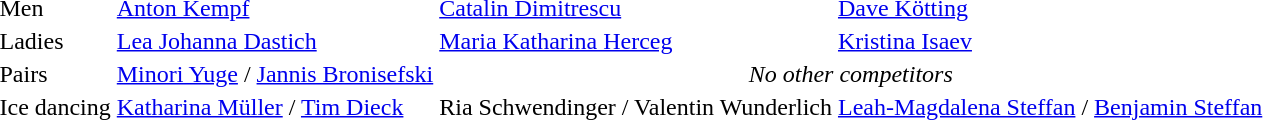<table>
<tr>
<td>Men</td>
<td><a href='#'>Anton Kempf</a></td>
<td><a href='#'>Catalin Dimitrescu</a></td>
<td><a href='#'>Dave Kötting</a></td>
</tr>
<tr>
<td>Ladies</td>
<td><a href='#'>Lea Johanna Dastich</a></td>
<td><a href='#'>Maria Katharina Herceg</a></td>
<td><a href='#'>Kristina Isaev</a></td>
</tr>
<tr>
<td>Pairs</td>
<td><a href='#'>Minori Yuge</a> / <a href='#'>Jannis Bronisefski</a></td>
<td colspan=2 align=center><em>No other competitors</em></td>
</tr>
<tr>
<td>Ice dancing</td>
<td><a href='#'>Katharina Müller</a> / <a href='#'>Tim Dieck</a></td>
<td>Ria Schwendinger / Valentin Wunderlich</td>
<td><a href='#'>Leah-Magdalena Steffan</a> / <a href='#'>Benjamin Steffan</a></td>
</tr>
</table>
